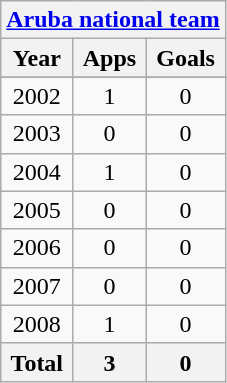<table class="wikitable" style="text-align:center">
<tr>
<th colspan=3><a href='#'>Aruba national team</a></th>
</tr>
<tr>
<th>Year</th>
<th>Apps</th>
<th>Goals</th>
</tr>
<tr>
</tr>
<tr>
<td>2002</td>
<td>1</td>
<td>0</td>
</tr>
<tr>
<td>2003</td>
<td>0</td>
<td>0</td>
</tr>
<tr>
<td>2004</td>
<td>1</td>
<td>0</td>
</tr>
<tr>
<td>2005</td>
<td>0</td>
<td>0</td>
</tr>
<tr>
<td>2006</td>
<td>0</td>
<td>0</td>
</tr>
<tr>
<td>2007</td>
<td>0</td>
<td>0</td>
</tr>
<tr>
<td>2008</td>
<td>1</td>
<td>0</td>
</tr>
<tr>
<th>Total</th>
<th>3</th>
<th>0</th>
</tr>
</table>
